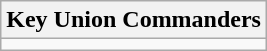<table class=wikitable>
<tr>
<th bgcolor="#99ccff">Key Union Commanders</th>
</tr>
<tr>
<td></td>
</tr>
</table>
